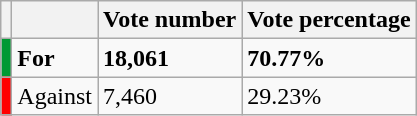<table class="wikitable">
<tr>
<th></th>
<th></th>
<th>Vote number</th>
<th>Vote percentage</th>
</tr>
<tr>
<td style="color:inherit;background:#009933"></td>
<td><strong>For</strong></td>
<td><strong>18,061</strong></td>
<td><strong>70.77%</strong></td>
</tr>
<tr>
<td style="color:inherit;background:#ff0000"></td>
<td>Against</td>
<td>7,460</td>
<td>29.23%</td>
</tr>
</table>
